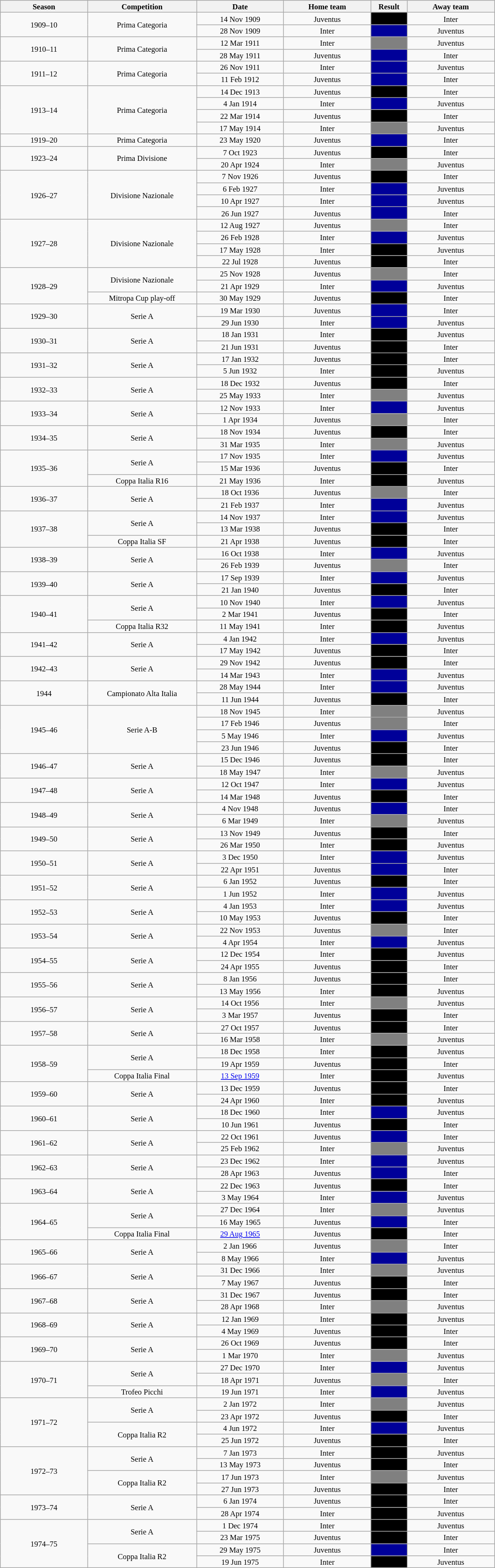<table class="wikitable" style="text-align: center; width=20%; font-size: 11px">
<tr>
<th rowspan=1 width=12%>Season</th>
<th rowspan=1 width=15%>Competition</th>
<th rowspan=1 width=12%>Date</th>
<th rowspan=1 width=12%>Home team</th>
<th rowspan=1 width=5%>Result</th>
<th rowspan=1 width=12%>Away team</th>
</tr>
<tr>
<td rowspan=2>1909–10</td>
<td rowspan=2>Prima Categoria</td>
<td>14 Nov 1909</td>
<td>Juventus</td>
<td bgcolor=000000></td>
<td>Inter</td>
</tr>
<tr>
<td>28 Nov 1909</td>
<td>Inter</td>
<td style="background:#009;"></td>
<td>Juventus</td>
</tr>
<tr>
<td rowspan=2>1910–11</td>
<td rowspan=2>Prima Categoria</td>
<td>12 Mar 1911</td>
<td>Inter</td>
<td bgcolor=808080></td>
<td>Juventus</td>
</tr>
<tr>
<td>28 May 1911</td>
<td>Juventus</td>
<td style="background:#009;"></td>
<td>Inter</td>
</tr>
<tr>
<td rowspan=2>1911–12</td>
<td rowspan=2>Prima Categoria</td>
<td>26 Nov 1911</td>
<td>Inter</td>
<td style="background:#009;"></td>
<td>Juventus</td>
</tr>
<tr>
<td>11 Feb 1912</td>
<td>Juventus</td>
<td style="background:#009;"></td>
<td>Inter</td>
</tr>
<tr>
<td rowspan=4>1913–14</td>
<td rowspan=4>Prima Categoria</td>
<td>14 Dec 1913</td>
<td>Juventus</td>
<td bgcolor=000000></td>
<td>Inter</td>
</tr>
<tr>
<td>4 Jan 1914</td>
<td>Inter</td>
<td style="background:#009;"></td>
<td>Juventus</td>
</tr>
<tr>
<td>22 Mar 1914</td>
<td>Juventus</td>
<td bgcolor=000000></td>
<td>Inter</td>
</tr>
<tr>
<td>17 May 1914</td>
<td>Inter</td>
<td bgcolor=808080></td>
<td>Juventus</td>
</tr>
<tr>
<td>1919–20</td>
<td>Prima Categoria</td>
<td>23 May 1920</td>
<td>Juventus</td>
<td style="background:#009;"></td>
<td>Inter</td>
</tr>
<tr>
<td rowspan=2>1923–24</td>
<td rowspan=2>Prima Divisione</td>
<td>7 Oct 1923</td>
<td>Juventus</td>
<td bgcolor=000000></td>
<td>Inter</td>
</tr>
<tr>
<td>20 Apr 1924</td>
<td>Inter</td>
<td bgcolor=808080></td>
<td>Juventus</td>
</tr>
<tr>
<td rowspan=4>1926–27</td>
<td rowspan=4>Divisione Nazionale</td>
<td>7 Nov 1926</td>
<td>Juventus</td>
<td bgcolor=000000></td>
<td>Inter</td>
</tr>
<tr>
<td>6 Feb 1927</td>
<td>Inter</td>
<td style="background:#009;"></td>
<td>Juventus</td>
</tr>
<tr>
<td>10 Apr 1927</td>
<td>Inter</td>
<td style="background:#009;"></td>
<td>Juventus</td>
</tr>
<tr>
<td>26 Jun 1927</td>
<td>Juventus</td>
<td style="background:#009;"></td>
<td>Inter</td>
</tr>
<tr>
<td rowspan=4>1927–28</td>
<td rowspan=4>Divisione Nazionale</td>
<td>12 Aug 1927</td>
<td>Juventus</td>
<td bgcolor=808080></td>
<td>Inter</td>
</tr>
<tr>
<td>26 Feb 1928</td>
<td>Inter</td>
<td style="background:#009;"></td>
<td>Juventus</td>
</tr>
<tr>
<td>17 May 1928</td>
<td>Inter</td>
<td bgcolor=000000></td>
<td>Juventus</td>
</tr>
<tr>
<td>22 Jul 1928</td>
<td>Juventus</td>
<td bgcolor=000000></td>
<td>Inter</td>
</tr>
<tr>
<td rowspan=3>1928–29</td>
<td rowspan=2>Divisione Nazionale</td>
<td>25 Nov 1928</td>
<td>Juventus</td>
<td bgcolor=808080></td>
<td>Inter</td>
</tr>
<tr>
<td>21 Apr 1929</td>
<td>Inter</td>
<td style="background:#009;"></td>
<td>Juventus</td>
</tr>
<tr>
<td>Mitropa Cup play-off</td>
<td>30 May 1929</td>
<td>Juventus</td>
<td bgcolor=000000></td>
<td>Inter</td>
</tr>
<tr>
<td rowspan=2>1929–30</td>
<td rowspan=2>Serie A</td>
<td>19 Mar 1930</td>
<td>Juventus</td>
<td style="background:#009;"></td>
<td>Inter</td>
</tr>
<tr>
<td>29 Jun 1930</td>
<td>Inter</td>
<td style="background:#009;"></td>
<td>Juventus</td>
</tr>
<tr>
<td rowspan=2>1930–31</td>
<td rowspan=2>Serie A</td>
<td>18 Jan 1931</td>
<td>Inter</td>
<td bgcolor=000000></td>
<td>Juventus</td>
</tr>
<tr>
<td>21 Jun 1931</td>
<td>Juventus</td>
<td bgcolor=000000></td>
<td>Inter</td>
</tr>
<tr>
<td rowspan=2>1931–32</td>
<td rowspan=2>Serie A</td>
<td>17 Jan 1932</td>
<td>Juventus</td>
<td bgcolor=000000></td>
<td>Inter</td>
</tr>
<tr>
<td>5 Jun 1932</td>
<td>Inter</td>
<td bgcolor=000000></td>
<td>Juventus</td>
</tr>
<tr>
<td rowspan=2>1932–33</td>
<td rowspan=2>Serie A</td>
<td>18 Dec 1932</td>
<td>Juventus</td>
<td bgcolor=000000></td>
<td>Inter</td>
</tr>
<tr>
<td>25 May 1933</td>
<td>Inter</td>
<td bgcolor=808080></td>
<td>Juventus</td>
</tr>
<tr>
<td rowspan=2>1933–34</td>
<td rowspan=2>Serie A</td>
<td>12 Nov 1933</td>
<td>Inter</td>
<td style="background:#009;"></td>
<td>Juventus</td>
</tr>
<tr>
<td>1 Apr 1934</td>
<td>Juventus</td>
<td bgcolor=808080></td>
<td>Inter</td>
</tr>
<tr>
<td rowspan=2>1934–35</td>
<td rowspan=2>Serie A</td>
<td>18 Nov 1934</td>
<td>Juventus</td>
<td bgcolor=000000></td>
<td>Inter</td>
</tr>
<tr>
<td>31 Mar 1935</td>
<td>Inter</td>
<td bgcolor=808080></td>
<td>Juventus</td>
</tr>
<tr>
<td rowspan=3>1935–36</td>
<td rowspan=2>Serie A</td>
<td>17 Nov 1935</td>
<td>Inter</td>
<td style="background:#009;"></td>
<td>Juventus</td>
</tr>
<tr>
<td>15 Mar 1936</td>
<td>Juventus</td>
<td bgcolor=000000></td>
<td>Inter</td>
</tr>
<tr>
<td>Coppa Italia R16</td>
<td>21 May 1936</td>
<td>Inter</td>
<td bgcolor=000000></td>
<td>Juventus</td>
</tr>
<tr>
<td rowspan=2>1936–37</td>
<td rowspan=2>Serie A</td>
<td>18 Oct 1936</td>
<td>Juventus</td>
<td bgcolor=808080></td>
<td>Inter</td>
</tr>
<tr>
<td>21 Feb 1937</td>
<td>Inter</td>
<td style="background:#009;"></td>
<td>Juventus</td>
</tr>
<tr>
<td rowspan=3>1937–38</td>
<td rowspan=2>Serie A</td>
<td>14 Nov 1937</td>
<td>Inter</td>
<td style="background:#009;"></td>
<td>Juventus</td>
</tr>
<tr>
<td>13 Mar 1938</td>
<td>Juventus</td>
<td bgcolor=000000></td>
<td>Inter</td>
</tr>
<tr>
<td>Coppa Italia SF</td>
<td>21 Apr 1938</td>
<td>Juventus</td>
<td bgcolor=000000></td>
<td>Inter</td>
</tr>
<tr>
<td rowspan=2>1938–39</td>
<td rowspan=2>Serie A</td>
<td>16 Oct 1938</td>
<td>Inter</td>
<td style="background:#009;"></td>
<td>Juventus</td>
</tr>
<tr>
<td>26 Feb 1939</td>
<td>Juventus</td>
<td bgcolor=808080></td>
<td>Inter</td>
</tr>
<tr>
<td rowspan=2>1939–40</td>
<td rowspan=2>Serie A</td>
<td>17 Sep 1939</td>
<td>Inter</td>
<td style="background:#009;"></td>
<td>Juventus</td>
</tr>
<tr>
<td>21 Jan 1940</td>
<td>Juventus</td>
<td bgcolor=000000></td>
<td>Inter</td>
</tr>
<tr>
<td rowspan=3>1940–41</td>
<td rowspan=2>Serie A</td>
<td>10 Nov 1940</td>
<td>Inter</td>
<td style="background:#009;"></td>
<td>Juventus</td>
</tr>
<tr>
<td>2 Mar 1941</td>
<td>Juventus</td>
<td bgcolor=000000></td>
<td>Inter</td>
</tr>
<tr>
<td>Coppa Italia R32</td>
<td>11 May 1941</td>
<td>Inter</td>
<td bgcolor=000000></td>
<td>Juventus</td>
</tr>
<tr>
<td rowspan=2>1941–42</td>
<td rowspan=2>Serie A</td>
<td>4 Jan 1942</td>
<td>Inter</td>
<td style="background:#009;"></td>
<td>Juventus</td>
</tr>
<tr>
<td>17 May 1942</td>
<td>Juventus</td>
<td bgcolor=000000></td>
<td>Inter</td>
</tr>
<tr>
<td rowspan=2>1942–43</td>
<td rowspan=2>Serie A</td>
<td>29 Nov 1942</td>
<td>Juventus</td>
<td bgcolor=000000></td>
<td>Inter</td>
</tr>
<tr>
<td>14 Mar 1943</td>
<td>Inter</td>
<td style="background:#009;"></td>
<td>Juventus</td>
</tr>
<tr>
<td rowspan=2>1944</td>
<td rowspan=2>Campionato Alta Italia</td>
<td>28 May 1944</td>
<td>Inter</td>
<td style="background:#009;"></td>
<td>Juventus</td>
</tr>
<tr>
<td>11 Jun 1944</td>
<td>Juventus</td>
<td bgcolor=000000></td>
<td>Inter</td>
</tr>
<tr>
<td rowspan=4>1945–46</td>
<td rowspan=4>Serie A-B</td>
<td>18 Nov 1945</td>
<td>Inter</td>
<td bgcolor=808080></td>
<td>Juventus</td>
</tr>
<tr>
<td>17 Feb 1946</td>
<td>Juventus</td>
<td bgcolor=808080></td>
<td>Inter</td>
</tr>
<tr>
<td>5 May 1946</td>
<td>Inter</td>
<td style="background:#009;"></td>
<td>Juventus</td>
</tr>
<tr>
<td>23 Jun 1946</td>
<td>Juventus</td>
<td bgcolor=000000></td>
<td>Inter</td>
</tr>
<tr>
<td rowspan=2>1946–47</td>
<td rowspan=2>Serie A</td>
<td>15 Dec 1946</td>
<td>Juventus</td>
<td bgcolor=000000></td>
<td>Inter</td>
</tr>
<tr>
<td>18 May 1947</td>
<td>Inter</td>
<td bgcolor=808080></td>
<td>Juventus</td>
</tr>
<tr>
<td rowspan=2>1947–48</td>
<td rowspan=2>Serie A</td>
<td>12 Oct 1947</td>
<td>Inter</td>
<td style="background:#009;"></td>
<td>Juventus</td>
</tr>
<tr>
<td>14 Mar 1948</td>
<td>Juventus</td>
<td bgcolor=000000></td>
<td>Inter</td>
</tr>
<tr>
<td rowspan=2>1948–49</td>
<td rowspan=2>Serie A</td>
<td>4 Nov 1948</td>
<td>Juventus</td>
<td style="background:#009;"></td>
<td>Inter</td>
</tr>
<tr>
<td>6 Mar 1949</td>
<td>Inter</td>
<td bgcolor=808080></td>
<td>Juventus</td>
</tr>
<tr>
<td rowspan=2>1949–50</td>
<td rowspan=2>Serie A</td>
<td>13 Nov 1949</td>
<td>Juventus</td>
<td bgcolor=000000></td>
<td>Inter</td>
</tr>
<tr>
<td>26 Mar 1950</td>
<td>Inter</td>
<td bgcolor=000000></td>
<td>Juventus</td>
</tr>
<tr>
<td rowspan=2>1950–51</td>
<td rowspan=2>Serie A</td>
<td>3 Dec 1950</td>
<td>Inter</td>
<td style="background:#009;"></td>
<td>Juventus</td>
</tr>
<tr>
<td>22 Apr 1951</td>
<td>Juventus</td>
<td style="background:#009;"></td>
<td>Inter</td>
</tr>
<tr>
<td rowspan=2>1951–52</td>
<td rowspan=2>Serie A</td>
<td>6 Jan 1952</td>
<td>Juventus</td>
<td bgcolor=000000></td>
<td>Inter</td>
</tr>
<tr>
<td>1 Jun 1952</td>
<td>Inter</td>
<td style="background:#009;"></td>
<td>Juventus</td>
</tr>
<tr>
<td rowspan=2>1952–53</td>
<td rowspan=2>Serie A</td>
<td>4 Jan 1953</td>
<td>Inter</td>
<td style="background:#009;"></td>
<td>Juventus</td>
</tr>
<tr>
<td>10 May 1953</td>
<td>Juventus</td>
<td bgcolor=000000></td>
<td>Inter</td>
</tr>
<tr>
<td rowspan=2>1953–54</td>
<td rowspan=2>Serie A</td>
<td>22 Nov 1953</td>
<td>Juventus</td>
<td bgcolor=808080></td>
<td>Inter</td>
</tr>
<tr>
<td>4 Apr 1954</td>
<td>Inter</td>
<td style="background:#009;"></td>
<td>Juventus</td>
</tr>
<tr>
<td rowspan=2>1954–55</td>
<td rowspan=2>Serie A</td>
<td>12 Dec 1954</td>
<td>Inter</td>
<td bgcolor=000000></td>
<td>Juventus</td>
</tr>
<tr>
<td>24 Apr 1955</td>
<td>Juventus</td>
<td bgcolor=000000></td>
<td>Inter</td>
</tr>
<tr>
<td rowspan=2>1955–56</td>
<td rowspan=2>Serie A</td>
<td>8 Jan 1956</td>
<td>Juventus</td>
<td bgcolor=000000></td>
<td>Inter</td>
</tr>
<tr>
<td>13 May 1956</td>
<td>Inter</td>
<td bgcolor=000000></td>
<td>Juventus</td>
</tr>
<tr>
<td rowspan=2>1956–57</td>
<td rowspan=2>Serie A</td>
<td>14 Oct 1956</td>
<td>Inter</td>
<td bgcolor=808080></td>
<td>Juventus</td>
</tr>
<tr>
<td>3 Mar 1957</td>
<td>Juventus</td>
<td bgcolor=000000></td>
<td>Inter</td>
</tr>
<tr>
<td rowspan=2>1957–58</td>
<td rowspan=2>Serie A</td>
<td>27 Oct 1957</td>
<td>Juventus</td>
<td bgcolor=000000></td>
<td>Inter</td>
</tr>
<tr>
<td>16 Mar 1958</td>
<td>Inter</td>
<td bgcolor=808080></td>
<td>Juventus</td>
</tr>
<tr>
<td rowspan=3>1958–59</td>
<td rowspan=2>Serie A</td>
<td>18 Dec 1958</td>
<td>Inter</td>
<td bgcolor=000000></td>
<td>Juventus</td>
</tr>
<tr>
<td>19 Apr 1959</td>
<td>Juventus</td>
<td bgcolor=000000></td>
<td>Inter</td>
</tr>
<tr>
<td>Coppa Italia Final</td>
<td><a href='#'>13 Sep 1959</a></td>
<td>Inter</td>
<td bgcolor=000000></td>
<td>Juventus</td>
</tr>
<tr>
<td rowspan=2>1959–60</td>
<td rowspan=2>Serie A</td>
<td>13 Dec 1959</td>
<td>Juventus</td>
<td bgcolor=000000></td>
<td>Inter</td>
</tr>
<tr>
<td>24 Apr 1960</td>
<td>Inter</td>
<td bgcolor=000000></td>
<td>Juventus</td>
</tr>
<tr>
<td rowspan=2>1960–61</td>
<td rowspan=2>Serie A</td>
<td>18 Dec 1960</td>
<td>Inter</td>
<td style="background:#009;"></td>
<td>Juventus</td>
</tr>
<tr>
<td>10 Jun 1961</td>
<td>Juventus</td>
<td bgcolor=000000></td>
<td>Inter</td>
</tr>
<tr>
<td rowspan=2>1961–62</td>
<td rowspan=2>Serie A</td>
<td>22 Oct 1961</td>
<td>Juventus</td>
<td style="background:#009;"></td>
<td>Inter</td>
</tr>
<tr>
<td>25 Feb 1962</td>
<td>Inter</td>
<td bgcolor=808080></td>
<td>Juventus</td>
</tr>
<tr>
<td rowspan=2>1962–63</td>
<td rowspan=2>Serie A</td>
<td>23 Dec 1962</td>
<td>Inter</td>
<td style="background:#009;"></td>
<td>Juventus</td>
</tr>
<tr>
<td>28 Apr 1963</td>
<td>Juventus</td>
<td style="background:#009;"></td>
<td>Inter</td>
</tr>
<tr>
<td rowspan=2>1963–64</td>
<td rowspan=2>Serie A</td>
<td>22 Dec 1963</td>
<td>Juventus</td>
<td bgcolor=000000></td>
<td>Inter</td>
</tr>
<tr>
<td>3 May 1964</td>
<td>Inter</td>
<td style="background:#009;"></td>
<td>Juventus</td>
</tr>
<tr>
<td rowspan=3>1964–65</td>
<td rowspan=2>Serie A</td>
<td>27 Dec 1964</td>
<td>Inter</td>
<td bgcolor=808080></td>
<td>Juventus</td>
</tr>
<tr>
<td>16 May 1965</td>
<td>Juventus</td>
<td style="background:#009;"></td>
<td>Inter</td>
</tr>
<tr>
<td>Coppa Italia Final</td>
<td><a href='#'>29 Aug 1965</a></td>
<td>Juventus</td>
<td bgcolor=000000></td>
<td>Inter</td>
</tr>
<tr>
<td rowspan=2>1965–66</td>
<td rowspan=2>Serie A</td>
<td>2 Jan 1966</td>
<td>Juventus</td>
<td bgcolor=808080></td>
<td>Inter</td>
</tr>
<tr>
<td>8 May 1966</td>
<td>Inter</td>
<td style="background:#009;"></td>
<td>Juventus</td>
</tr>
<tr>
<td rowspan=2>1966–67</td>
<td rowspan=2>Serie A</td>
<td>31 Dec 1966</td>
<td>Inter</td>
<td bgcolor=808080></td>
<td>Juventus</td>
</tr>
<tr>
<td>7 May 1967</td>
<td>Juventus</td>
<td bgcolor=000000></td>
<td>Inter</td>
</tr>
<tr>
<td rowspan=2>1967–68</td>
<td rowspan=2>Serie A</td>
<td>31 Dec 1967</td>
<td>Juventus</td>
<td bgcolor=000000></td>
<td>Inter</td>
</tr>
<tr>
<td>28 Apr 1968</td>
<td>Inter</td>
<td bgcolor=808080></td>
<td>Juventus</td>
</tr>
<tr>
<td rowspan=2>1968–69</td>
<td rowspan=2>Serie A</td>
<td>12 Jan 1969</td>
<td>Inter</td>
<td bgcolor=000000></td>
<td>Juventus</td>
</tr>
<tr>
<td>4 May 1969</td>
<td>Juventus</td>
<td bgcolor=000000></td>
<td>Inter</td>
</tr>
<tr>
<td rowspan=2>1969–70</td>
<td rowspan=2>Serie A</td>
<td>26 Oct 1969</td>
<td>Juventus</td>
<td bgcolor=000000></td>
<td>Inter</td>
</tr>
<tr>
<td>1 Mar 1970</td>
<td>Inter</td>
<td bgcolor=808080></td>
<td>Juventus</td>
</tr>
<tr>
<td rowspan=3>1970–71</td>
<td rowspan=2>Serie A</td>
<td>27 Dec 1970</td>
<td>Inter</td>
<td style="background:#009;"></td>
<td>Juventus</td>
</tr>
<tr>
<td>18 Apr 1971</td>
<td>Juventus</td>
<td bgcolor=808080></td>
<td>Inter</td>
</tr>
<tr>
<td>Trofeo Picchi</td>
<td>19 Jun 1971</td>
<td>Inter</td>
<td style="background:#009;"></td>
<td>Juventus</td>
</tr>
<tr>
<td rowspan=4>1971–72</td>
<td rowspan=2>Serie A</td>
<td>2 Jan 1972</td>
<td>Inter</td>
<td bgcolor=808080></td>
<td>Juventus</td>
</tr>
<tr>
<td>23 Apr 1972</td>
<td>Juventus</td>
<td bgcolor=000000></td>
<td>Inter</td>
</tr>
<tr>
<td rowspan=2>Coppa Italia R2</td>
<td>4 Jun 1972</td>
<td>Inter</td>
<td style="background:#009;"></td>
<td>Juventus</td>
</tr>
<tr>
<td>25 Jun 1972</td>
<td>Juventus</td>
<td bgcolor=000000></td>
<td>Inter</td>
</tr>
<tr>
<td rowspan=4>1972–73</td>
<td rowspan=2>Serie A</td>
<td>7 Jan 1973</td>
<td>Inter</td>
<td bgcolor=000000></td>
<td>Juventus</td>
</tr>
<tr>
<td>13 May 1973</td>
<td>Juventus</td>
<td bgcolor=000000></td>
<td>Inter</td>
</tr>
<tr>
<td rowspan=2>Coppa Italia R2</td>
<td>17 Jun 1973</td>
<td>Inter</td>
<td bgcolor=808080></td>
<td>Juventus</td>
</tr>
<tr>
<td>27 Jun 1973</td>
<td>Juventus</td>
<td bgcolor=000000></td>
<td>Inter</td>
</tr>
<tr>
<td rowspan=2>1973–74</td>
<td rowspan=2>Serie A</td>
<td>6 Jan 1974</td>
<td>Juventus</td>
<td bgcolor=000000></td>
<td>Inter</td>
</tr>
<tr>
<td>28 Apr 1974</td>
<td>Inter</td>
<td bgcolor=000000></td>
<td>Juventus</td>
</tr>
<tr>
<td rowspan=4>1974–75</td>
<td rowspan=2>Serie A</td>
<td>1 Dec 1974</td>
<td>Inter</td>
<td bgcolor=000000></td>
<td>Juventus</td>
</tr>
<tr>
<td>23 Mar 1975</td>
<td>Juventus</td>
<td bgcolor=000000></td>
<td>Inter</td>
</tr>
<tr>
<td rowspan=2>Coppa Italia R2</td>
<td>29 May 1975</td>
<td>Juventus</td>
<td style="background:#009;"></td>
<td>Inter</td>
</tr>
<tr>
<td>19 Jun 1975</td>
<td>Inter</td>
<td bgcolor=000000></td>
<td>Juventus</td>
</tr>
</table>
